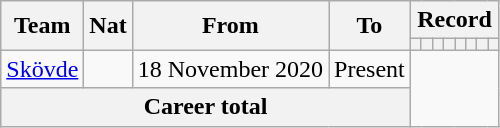<table class="wikitable" style="text-align: center">
<tr>
<th rowspan=2>Team</th>
<th rowspan=2>Nat</th>
<th rowspan=2>From</th>
<th rowspan=2>To</th>
<th colspan=8>Record</th>
</tr>
<tr>
<th></th>
<th></th>
<th></th>
<th></th>
<th></th>
<th></th>
<th></th>
<th></th>
</tr>
<tr>
<td><a href='#'>Skövde</a></td>
<td></td>
<td>18 November 2020</td>
<td>Present<br></td>
</tr>
<tr>
<th colspan=4>Career total<br></th>
</tr>
</table>
